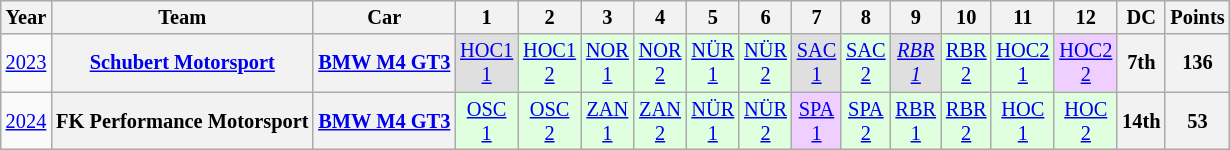<table class="wikitable" style="text-align:center; font-size:85%">
<tr>
<th>Year</th>
<th>Team</th>
<th>Car</th>
<th>1</th>
<th>2</th>
<th>3</th>
<th>4</th>
<th>5</th>
<th>6</th>
<th>7</th>
<th>8</th>
<th>9</th>
<th>10</th>
<th>11</th>
<th>12</th>
<th>DC</th>
<th>Points</th>
</tr>
<tr>
<td><a href='#'>2023</a></td>
<th nowrap><a href='#'>Schubert Motorsport</a></th>
<th nowrap><a href='#'>BMW M4 GT3</a></th>
<td style="background:#DFDFDF;"><a href='#'>HOC1<br>1</a><br></td>
<td style="background:#DFFFDF;"><a href='#'>HOC1<br>2</a><br></td>
<td style="background:#DFFFDF;"><a href='#'>NOR<br>1</a><br></td>
<td style="background:#DFFFDF;"><a href='#'>NOR<br>2</a><br></td>
<td style="background:#DFFFDF;"><a href='#'>NÜR<br>1</a><br></td>
<td style="background:#DFFFDF;"><a href='#'>NÜR<br>2</a><br></td>
<td style="background:#DFDFDF;"><a href='#'>SAC<br>1</a><br></td>
<td style="background:#DFFFDF;"><a href='#'>SAC<br>2</a><br></td>
<td style="background:#DFDFDF;"><em><a href='#'>RBR<br>1</a></em><br></td>
<td style="background:#DFFFDF;"><a href='#'>RBR<br>2</a><br></td>
<td style="background:#DFFFDF;"><a href='#'>HOC2<br>1</a><br></td>
<td style="background:#EFCFFF;"><a href='#'>HOC2<br>2</a><br></td>
<th>7th</th>
<th>136</th>
</tr>
<tr>
<td><a href='#'>2024</a></td>
<th nowrap>FK Performance Motorsport</th>
<th nowrap><a href='#'>BMW M4 GT3</a></th>
<td style="background:#DFFFDF;"><a href='#'>OSC<br>1</a><br></td>
<td style="background:#DFFFDF;"><a href='#'>OSC<br>2</a><br></td>
<td style="background:#DFFFDF;"><a href='#'>ZAN<br>1</a><br></td>
<td style="background:#DFFFDF;"><a href='#'>ZAN<br>2</a><br></td>
<td style="background:#DFFFDF;"><a href='#'>NÜR<br>1</a><br></td>
<td style="background:#DFFFDF;"><a href='#'>NÜR<br>2</a><br></td>
<td style="background:#EFCFFF;"><a href='#'>SPA<br>1</a><br></td>
<td style="background:#DFFFDF;"><a href='#'>SPA<br>2</a><br></td>
<td style="background:#DFFFDF;"><a href='#'>RBR<br>1</a><br></td>
<td style="background:#DFFFDF;"><a href='#'>RBR<br>2</a><br></td>
<td style="background:#DFFFDF;"><a href='#'>HOC<br>1</a><br></td>
<td style="background:#DFFFDF;"><a href='#'>HOC<br>2</a><br></td>
<th>14th</th>
<th>53</th>
</tr>
</table>
